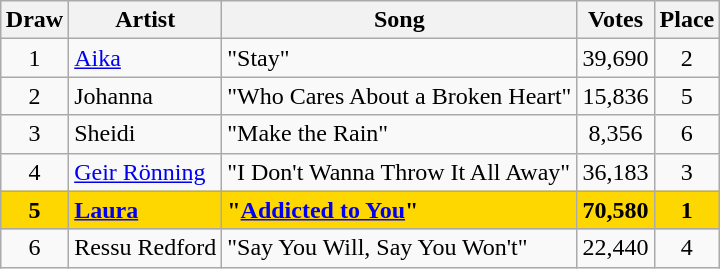<table class="sortable wikitable" style="margin: 1em auto 1em auto; text-align:center;">
<tr>
<th>Draw</th>
<th>Artist</th>
<th>Song</th>
<th>Votes</th>
<th>Place</th>
</tr>
<tr>
<td>1</td>
<td align="left"><a href='#'>Aika</a></td>
<td align="left">"Stay"</td>
<td>39,690</td>
<td>2</td>
</tr>
<tr>
<td>2</td>
<td align="left">Johanna</td>
<td align="left">"Who Cares About a Broken Heart"</td>
<td>15,836</td>
<td>5</td>
</tr>
<tr>
<td>3</td>
<td align="left">Sheidi</td>
<td align="left">"Make the Rain"</td>
<td>8,356</td>
<td>6</td>
</tr>
<tr>
<td>4</td>
<td align="left"><a href='#'>Geir Rönning</a></td>
<td align="left">"I Don't Wanna Throw It All Away"</td>
<td>36,183</td>
<td>3</td>
</tr>
<tr style="font-weight:bold; background: gold;">
<td>5</td>
<td align="left"><a href='#'>Laura</a></td>
<td align="left">"<a href='#'>Addicted to You</a>"</td>
<td>70,580</td>
<td>1</td>
</tr>
<tr>
<td>6</td>
<td align="left">Ressu Redford</td>
<td align="left">"Say You Will, Say You Won't"</td>
<td>22,440</td>
<td>4</td>
</tr>
</table>
